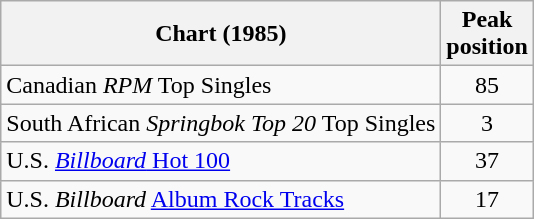<table class="wikitable sortable">
<tr>
<th>Chart (1985)</th>
<th>Peak<br>position</th>
</tr>
<tr>
<td>Canadian <em>RPM</em> Top Singles</td>
<td style="text-align:center;">85</td>
</tr>
<tr>
<td>South African <em>Springbok Top 20</em> Top Singles</td>
<td style="text-align:center;">3</td>
</tr>
<tr>
<td>U.S. <a href='#'><em>Billboard</em> Hot 100</a></td>
<td style="text-align:center;">37</td>
</tr>
<tr>
<td>U.S. <em>Billboard</em> <a href='#'>Album Rock Tracks</a></td>
<td style="text-align:center;">17</td>
</tr>
</table>
